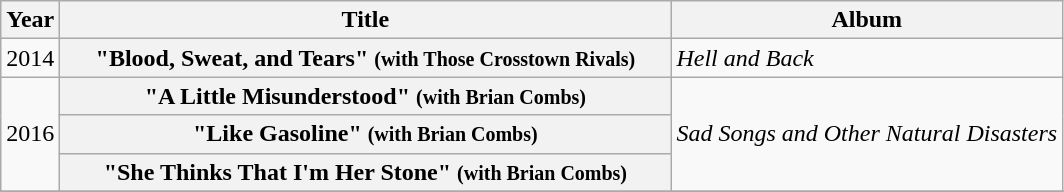<table class="wikitable plainrowheaders">
<tr>
<th>Year</th>
<th style="width:25em;">Title</th>
<th>Album</th>
</tr>
<tr>
<td>2014</td>
<th scope="row">"Blood, Sweat, and Tears" <small>(with Those Crosstown Rivals)</small></th>
<td><em>Hell and Back</em></td>
</tr>
<tr>
<td rowspan="3">2016</td>
<th scope="row">"A Little Misunderstood" <small>(with Brian Combs)</small></th>
<td rowspan="3"><em>Sad Songs and Other Natural Disasters</em></td>
</tr>
<tr>
<th scope="row">"Like Gasoline" <small>(with Brian Combs)</small></th>
</tr>
<tr>
<th scope="row">"She Thinks That I'm Her Stone" <small>(with Brian Combs)</small></th>
</tr>
<tr>
</tr>
</table>
